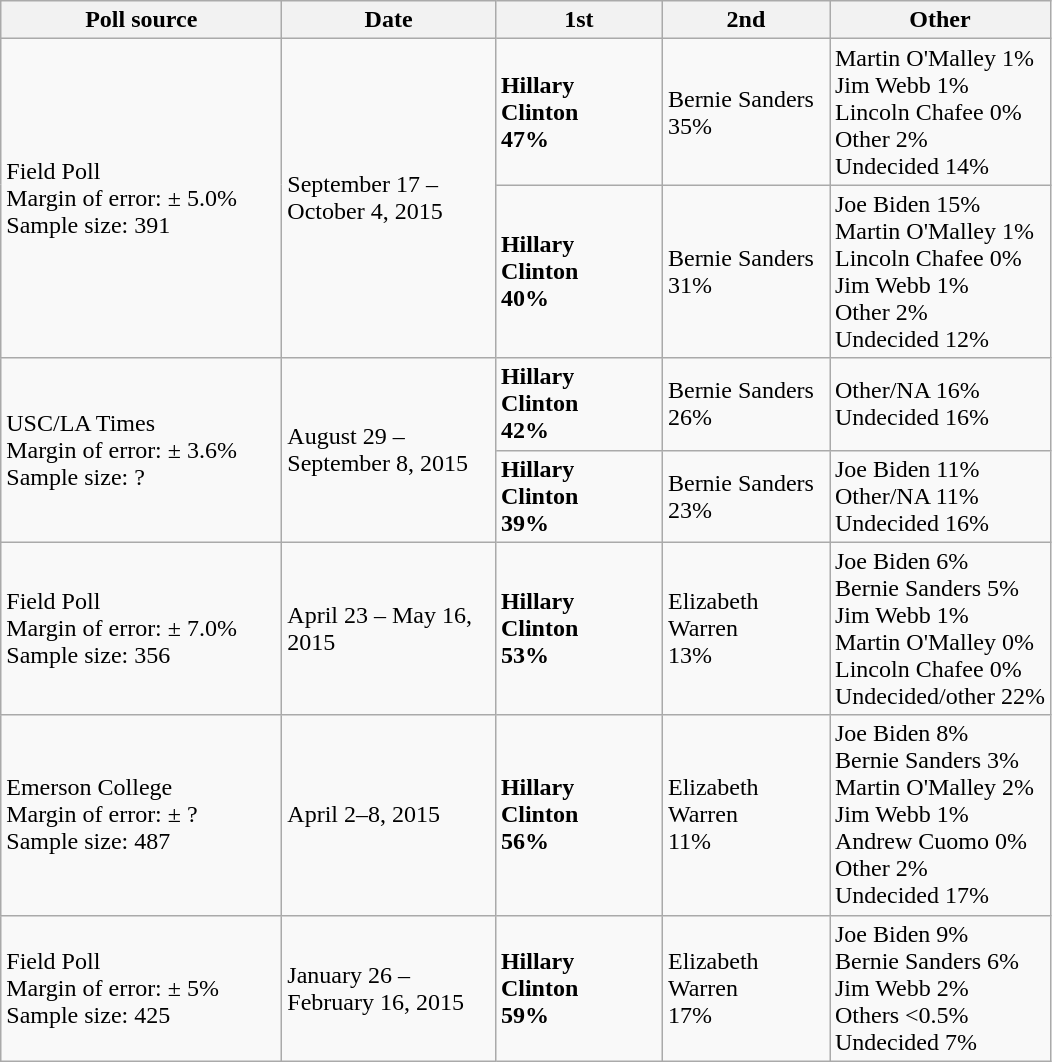<table class="wikitable">
<tr>
<th style="width:180px;">Poll source</th>
<th style="width:135px;">Date</th>
<th style="width:104px;">1st</th>
<th style="width:104px;">2nd</th>
<th>Other</th>
</tr>
<tr>
<td rowspan="2">Field Poll<br>Margin of error: ± 5.0%
<br>Sample size: 391</td>
<td rowspan="2">September 17 – October 4, 2015</td>
<td><strong>Hillary Clinton <br> 47%</strong></td>
<td>Bernie Sanders <br> 35%</td>
<td>Martin O'Malley 1% <br> Jim Webb 1% <br> Lincoln Chafee 0% <br> Other 2% <br> Undecided 14%</td>
</tr>
<tr>
<td><strong>Hillary Clinton <br> 40%</strong></td>
<td>Bernie Sanders <br> 31%</td>
<td>Joe Biden 15% <br> Martin O'Malley 1% <br> Lincoln Chafee 0% <br> Jim Webb 1% <br> Other 2% <br> Undecided 12%</td>
</tr>
<tr>
<td rowspan="2">USC/LA Times<br>Margin of error: ± 3.6%
<br>Sample size: ?</td>
<td rowspan="2">August 29 – September 8, 2015</td>
<td><strong>Hillary Clinton <br> 42%</strong></td>
<td>Bernie Sanders <br> 26%</td>
<td>Other/NA 16% <br> Undecided 16%</td>
</tr>
<tr>
<td><strong>Hillary Clinton <br> 39%</strong></td>
<td>Bernie Sanders <br> 23%</td>
<td>Joe Biden 11% <br> Other/NA 11% <br> Undecided 16%</td>
</tr>
<tr>
<td>Field Poll<br>Margin of error: ± 7.0%
<br>Sample size: 356</td>
<td>April 23 – May 16, 2015</td>
<td><strong>Hillary Clinton <br> 53%</strong></td>
<td>Elizabeth Warren <br> 13%</td>
<td>Joe Biden 6% <br> Bernie Sanders 5% <br> Jim Webb 1% <br> Martin O'Malley 0% <br> Lincoln Chafee 0% <br> Undecided/other 22%</td>
</tr>
<tr>
<td>Emerson College<br>Margin of error: ± ?
<br>Sample size: 487</td>
<td>April 2–8, 2015</td>
<td><strong>Hillary Clinton <br> 56%</strong></td>
<td>Elizabeth Warren <br> 11%</td>
<td>Joe Biden 8% <br> Bernie Sanders 3% <br> Martin O'Malley 2% <br> Jim Webb 1% <br> Andrew Cuomo 0% <br> Other 2% <br> Undecided 17%</td>
</tr>
<tr>
<td>Field Poll <br>Margin of error: ± 5%
<br>Sample size: 425</td>
<td>January 26 – February 16, 2015</td>
<td><strong>Hillary Clinton <br> 59%</strong></td>
<td>Elizabeth Warren <br> 17%</td>
<td>Joe Biden 9% <br> Bernie Sanders 6% <br> Jim Webb 2% <br> Others <0.5% <br> Undecided 7%</td>
</tr>
</table>
